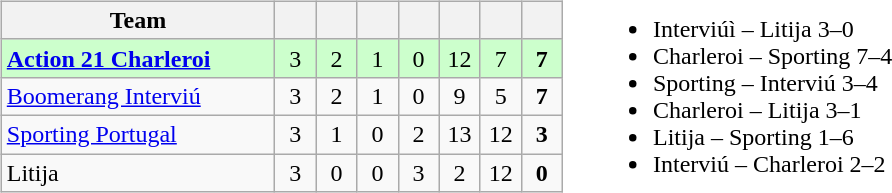<table>
<tr>
<td><br><table class="wikitable" style="text-align: center;">
<tr>
<th width="175">Team</th>
<th width="20"></th>
<th width="20"></th>
<th width="20"></th>
<th width="20"></th>
<th width="20"></th>
<th width="20"></th>
<th width="20"></th>
</tr>
<tr style="background:#ccffcc">
<td style="text-align:left"> <strong><a href='#'>Action 21 Charleroi</a></strong></td>
<td>3</td>
<td>2</td>
<td>1</td>
<td>0</td>
<td>12</td>
<td>7</td>
<td><strong>7</strong></td>
</tr>
<tr>
<td style="text-align:left"> <a href='#'>Boomerang Interviú</a></td>
<td>3</td>
<td>2</td>
<td>1</td>
<td>0</td>
<td>9</td>
<td>5</td>
<td><strong>7</strong></td>
</tr>
<tr>
<td style="text-align:left"> <a href='#'>Sporting Portugal</a></td>
<td>3</td>
<td>1</td>
<td>0</td>
<td>2</td>
<td>13</td>
<td>12</td>
<td><strong> 3</strong></td>
</tr>
<tr>
<td style="text-align:left"> Litija</td>
<td>3</td>
<td>0</td>
<td>0</td>
<td>3</td>
<td>2</td>
<td>12</td>
<td><strong>0</strong></td>
</tr>
</table>
</td>
<td><br><div><ul><li>Interviúì – Litija 3–0</li><li>Charleroi – Sporting 7–4</li><li>Sporting – Interviú 3–4</li><li>Charleroi – Litija 3–1</li><li>Litija – Sporting 1–6</li><li>Interviú – Charleroi 2–2</li></ul></div></td>
</tr>
</table>
